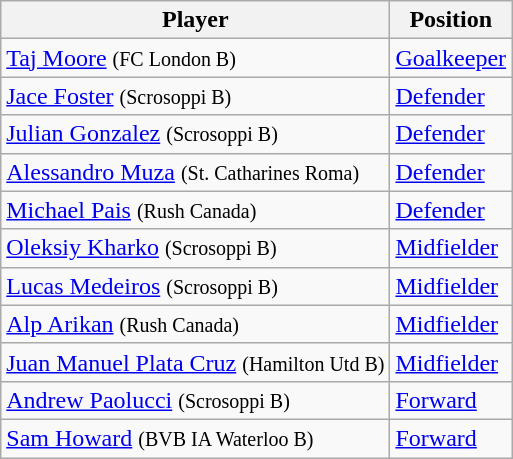<table class="wikitable">
<tr>
<th>Player</th>
<th>Position</th>
</tr>
<tr>
<td><a href='#'>Taj Moore</a> <small>(FC London B)</small></td>
<td><a href='#'>Goalkeeper</a></td>
</tr>
<tr>
<td><a href='#'>Jace Foster</a> <small>(Scrosoppi B)</small></td>
<td><a href='#'>Defender</a></td>
</tr>
<tr>
<td><a href='#'>Julian Gonzalez</a> <small>(Scrosoppi B)</small></td>
<td><a href='#'>Defender</a></td>
</tr>
<tr>
<td><a href='#'>Alessandro Muza</a> <small>(St. Catharines Roma)</small></td>
<td><a href='#'>Defender</a></td>
</tr>
<tr>
<td><a href='#'>Michael Pais</a> <small>(Rush Canada)</small></td>
<td><a href='#'>Defender</a></td>
</tr>
<tr>
<td><a href='#'>Oleksiy Kharko</a> <small>(Scrosoppi B)</small></td>
<td><a href='#'>Midfielder</a></td>
</tr>
<tr>
<td><a href='#'>Lucas Medeiros</a> <small>(Scrosoppi B)</small></td>
<td><a href='#'>Midfielder</a></td>
</tr>
<tr>
<td><a href='#'>Alp Arikan</a> <small>(Rush Canada)</small></td>
<td><a href='#'>Midfielder</a></td>
</tr>
<tr>
<td><a href='#'>Juan Manuel Plata Cruz</a> <small>(Hamilton Utd B)</small></td>
<td><a href='#'>Midfielder</a></td>
</tr>
<tr>
<td><a href='#'>Andrew Paolucci</a> <small>(Scrosoppi B)</small></td>
<td><a href='#'>Forward</a></td>
</tr>
<tr>
<td><a href='#'>Sam Howard</a> <small>(BVB IA Waterloo B)</small></td>
<td><a href='#'>Forward</a></td>
</tr>
</table>
